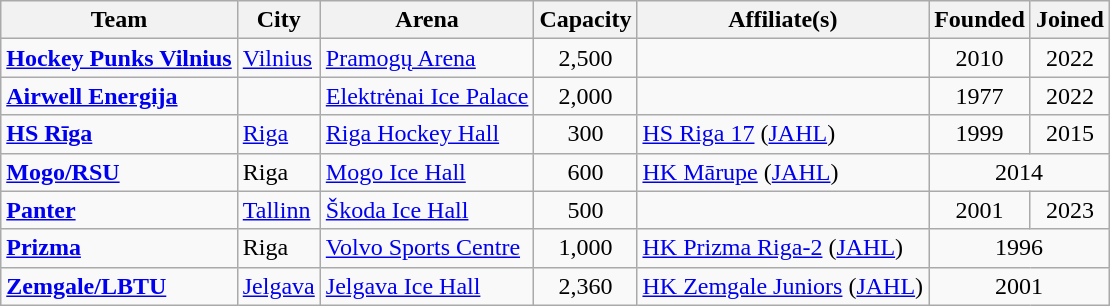<table class="wikitable sortable" style="text-align:left;">
<tr>
<th>Team</th>
<th>City</th>
<th>Arena</th>
<th>Capacity</th>
<th>Affiliate(s)</th>
<th>Founded</th>
<th>Joined</th>
</tr>
<tr>
<td><strong><a href='#'>Hockey Punks Vilnius</a></strong></td>
<td> <a href='#'>Vilnius</a></td>
<td><a href='#'>Pramogų Arena</a></td>
<td style="text-align:center;">2,500</td>
<td></td>
<td style="text-align:center;">2010</td>
<td style="text-align:center;">2022</td>
</tr>
<tr>
<td><strong><a href='#'>Airwell Energija</a></strong></td>
<td></td>
<td><a href='#'>Elektrėnai Ice Palace</a></td>
<td style="text-align:center;">2,000</td>
<td></td>
<td style="text-align:center;">1977</td>
<td style="text-align:center;">2022</td>
</tr>
<tr>
<td><strong><a href='#'>HS Rīga</a></strong></td>
<td> <a href='#'>Riga</a></td>
<td><a href='#'>Riga Hockey Hall</a></td>
<td style="text-align:center;">300</td>
<td><a href='#'>HS Riga 17</a> (<a href='#'>JAHL</a>)</td>
<td style="text-align:center;">1999</td>
<td style="text-align:center;">2015</td>
</tr>
<tr>
<td><strong><a href='#'>Mogo/RSU</a></strong></td>
<td> Riga</td>
<td><a href='#'>Mogo Ice Hall</a></td>
<td style="text-align:center;">600</td>
<td><a href='#'>HK Mārupe</a> (<a href='#'>JAHL</a>)</td>
<td colspan=2 style="text-align:center;">2014</td>
</tr>
<tr>
<td><strong><a href='#'>Panter</a></strong></td>
<td> <a href='#'>Tallinn</a></td>
<td><a href='#'>Škoda Ice Hall</a></td>
<td style="text-align:center;">500</td>
<td></td>
<td style="text-align:center;">2001</td>
<td style="text-align:center;">2023</td>
</tr>
<tr>
<td><strong><a href='#'>Prizma</a></strong></td>
<td> Riga</td>
<td><a href='#'>Volvo Sports Centre</a></td>
<td style="text-align:center;">1,000</td>
<td><a href='#'>HK Prizma Riga-2</a> (<a href='#'>JAHL</a>)</td>
<td colspan=2 style="text-align:center;">1996</td>
</tr>
<tr>
<td><strong><a href='#'>Zemgale/LBTU</a></strong></td>
<td> <a href='#'>Jelgava</a></td>
<td><a href='#'>Jelgava Ice Hall</a></td>
<td style="text-align:center;">2,360</td>
<td><a href='#'>HK Zemgale Juniors</a> (<a href='#'>JAHL</a>)</td>
<td colspan=2 style="text-align:center;">2001</td>
</tr>
</table>
